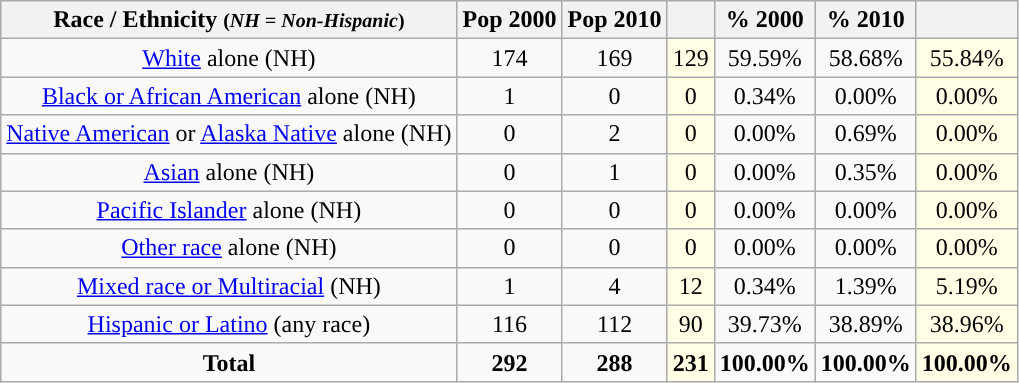<table class="wikitable" style="text-align:center;">
<tr>
<th>Race / Ethnicity <small>(<em>NH = Non-Hispanic</em>)</small></th>
<th>Pop 2000</th>
<th>Pop 2010</th>
<th></th>
<th>% 2000</th>
<th>% 2010</th>
<th></th>
</tr>
<tr>
<td><a href='#'>White</a> alone (NH)</td>
<td>174</td>
<td>169</td>
<td style='background: #ffffe6;'>129</td>
<td>59.59%</td>
<td>58.68%</td>
<td style='background: #ffffe6;'>55.84%</td>
</tr>
<tr>
<td><a href='#'>Black or African American</a> alone (NH)</td>
<td>1</td>
<td>0</td>
<td style='background: #ffffe6;'>0</td>
<td>0.34%</td>
<td>0.00%</td>
<td style='background: #ffffe6;'>0.00%</td>
</tr>
<tr>
<td><a href='#'>Native American</a> or <a href='#'>Alaska Native</a> alone (NH)</td>
<td>0</td>
<td>2</td>
<td style='background: #ffffe6;'>0</td>
<td>0.00%</td>
<td>0.69%</td>
<td style='background: #ffffe6;'>0.00%</td>
</tr>
<tr>
<td><a href='#'>Asian</a> alone (NH)</td>
<td>0</td>
<td>1</td>
<td style='background: #ffffe6;'>0</td>
<td>0.00%</td>
<td>0.35%</td>
<td style='background: #ffffe6;'>0.00%</td>
</tr>
<tr>
<td><a href='#'>Pacific Islander</a> alone (NH)</td>
<td>0</td>
<td>0</td>
<td style='background: #ffffe6;'>0</td>
<td>0.00%</td>
<td>0.00%</td>
<td style='background: #ffffe6;'>0.00%</td>
</tr>
<tr>
<td><a href='#'>Other race</a> alone (NH)</td>
<td>0</td>
<td>0</td>
<td style='background: #ffffe6;'>0</td>
<td>0.00%</td>
<td>0.00%</td>
<td style='background: #ffffe6;'>0.00%</td>
</tr>
<tr>
<td><a href='#'>Mixed race or Multiracial</a> (NH)</td>
<td>1</td>
<td>4</td>
<td style='background: #ffffe6;'>12</td>
<td>0.34%</td>
<td>1.39%</td>
<td style='background: #ffffe6;'>5.19%</td>
</tr>
<tr>
<td><a href='#'>Hispanic or Latino</a> (any race)</td>
<td>116</td>
<td>112</td>
<td style='background: #ffffe6;'>90</td>
<td>39.73%</td>
<td>38.89%</td>
<td style='background: #ffffe6;'>38.96%</td>
</tr>
<tr>
<td><strong>Total</strong></td>
<td><strong>292</strong></td>
<td><strong>288</strong></td>
<td style='background: #ffffe6;'><strong>231</strong></td>
<td><strong>100.00%</strong></td>
<td><strong>100.00%</strong></td>
<td style='background: #ffffe6;'><strong>100.00%</strong></td>
</tr>
</table>
